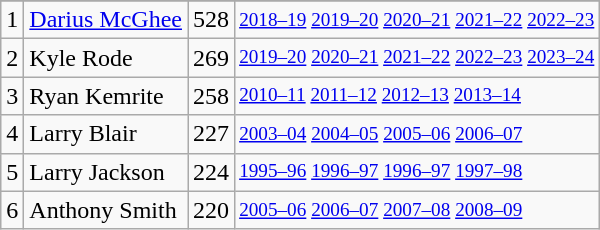<table class="wikitable">
<tr>
</tr>
<tr>
<td>1</td>
<td><a href='#'>Darius McGhee</a></td>
<td>528</td>
<td style="font-size:80%;"><a href='#'>2018–19</a> <a href='#'>2019–20</a> <a href='#'>2020–21</a> <a href='#'>2021–22</a> <a href='#'>2022–23</a></td>
</tr>
<tr>
<td>2</td>
<td>Kyle Rode</td>
<td>269</td>
<td style="font-size:80%;"><a href='#'>2019–20</a> <a href='#'>2020–21</a> <a href='#'>2021–22</a> <a href='#'>2022–23</a> <a href='#'>2023–24</a></td>
</tr>
<tr>
<td>3</td>
<td>Ryan Kemrite</td>
<td>258</td>
<td style="font-size:80%;"><a href='#'>2010–11</a> <a href='#'>2011–12</a> <a href='#'>2012–13</a> <a href='#'>2013–14</a></td>
</tr>
<tr>
<td>4</td>
<td>Larry Blair</td>
<td>227</td>
<td style="font-size:80%;"><a href='#'>2003–04</a> <a href='#'>2004–05</a> <a href='#'>2005–06</a> <a href='#'>2006–07</a></td>
</tr>
<tr>
<td>5</td>
<td>Larry Jackson</td>
<td>224</td>
<td style="font-size:80%;"><a href='#'>1995–96</a> <a href='#'>1996–97</a> <a href='#'>1996–97</a> <a href='#'>1997–98</a></td>
</tr>
<tr>
<td>6</td>
<td>Anthony Smith</td>
<td>220</td>
<td style="font-size:80%;"><a href='#'>2005–06</a> <a href='#'>2006–07</a> <a href='#'>2007–08</a> <a href='#'>2008–09</a></td>
</tr>
</table>
